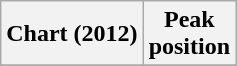<table class="wikitable plainrowheaders" style="text-align:center">
<tr>
<th>Chart (2012)</th>
<th>Peak<br>position</th>
</tr>
<tr>
</tr>
</table>
